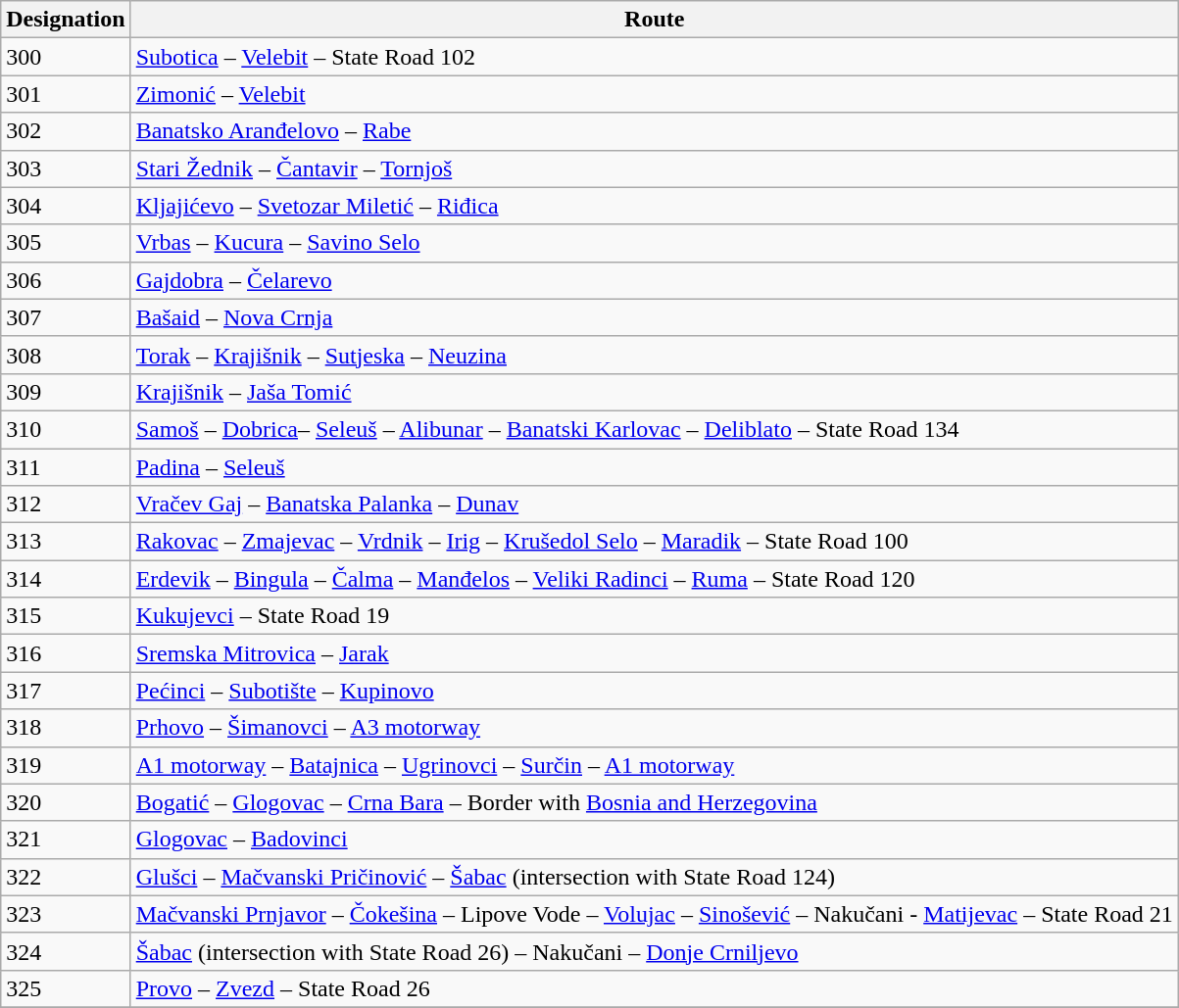<table class="wikitable">
<tr>
<th>Designation</th>
<th>Route</th>
</tr>
<tr>
<td>300</td>
<td><a href='#'>Subotica</a> – <a href='#'>Velebit</a> – State Road 102</td>
</tr>
<tr>
<td>301</td>
<td><a href='#'>Zimonić</a> – <a href='#'>Velebit</a></td>
</tr>
<tr>
<td>302</td>
<td><a href='#'>Banatsko Aranđelovo</a> – <a href='#'>Rabe</a></td>
</tr>
<tr>
<td>303</td>
<td><a href='#'>Stari Žednik</a> – <a href='#'>Čantavir</a> – <a href='#'>Tornjoš</a></td>
</tr>
<tr>
<td>304</td>
<td><a href='#'>Kljajićevo</a> – <a href='#'>Svetozar Miletić</a> – <a href='#'>Riđica</a></td>
</tr>
<tr>
<td>305</td>
<td><a href='#'>Vrbas</a> – <a href='#'>Kucura</a> – <a href='#'>Savino Selo</a></td>
</tr>
<tr>
<td>306</td>
<td><a href='#'>Gajdobra</a> – <a href='#'>Čelarevo</a></td>
</tr>
<tr>
<td>307</td>
<td><a href='#'>Bašaid</a> – <a href='#'>Nova Crnja</a></td>
</tr>
<tr>
<td>308</td>
<td><a href='#'>Torak</a> – <a href='#'>Krajišnik</a> – <a href='#'>Sutjeska</a> – <a href='#'>Neuzina</a></td>
</tr>
<tr>
<td>309</td>
<td><a href='#'>Krajišnik</a> – <a href='#'>Jaša Tomić</a></td>
</tr>
<tr>
<td>310</td>
<td><a href='#'>Samoš</a> – <a href='#'>Dobrica</a>– <a href='#'>Seleuš</a> – <a href='#'>Alibunar</a> – <a href='#'>Banatski Karlovac</a> – <a href='#'>Deliblato</a> – State Road 134</td>
</tr>
<tr>
<td>311</td>
<td><a href='#'>Padina</a> – <a href='#'>Seleuš</a></td>
</tr>
<tr>
<td>312</td>
<td><a href='#'>Vračev Gaj</a> – <a href='#'>Banatska Palanka</a> – <a href='#'>Dunav</a></td>
</tr>
<tr>
<td>313</td>
<td><a href='#'>Rakovac</a> – <a href='#'>Zmajevac</a> – <a href='#'>Vrdnik</a> – <a href='#'>Irig</a> – <a href='#'>Krušedol Selo</a> – <a href='#'>Maradik</a> – State Road 100</td>
</tr>
<tr>
<td>314</td>
<td><a href='#'>Erdevik</a> – <a href='#'>Bingula</a> – <a href='#'>Čalma</a> – <a href='#'>Manđelos</a> – <a href='#'>Veliki Radinci</a> – <a href='#'>Ruma</a> – State Road 120</td>
</tr>
<tr>
<td>315</td>
<td><a href='#'>Kukujevci</a> – State Road 19</td>
</tr>
<tr>
<td>316</td>
<td><a href='#'>Sremska Mitrovica</a> – <a href='#'>Jarak</a></td>
</tr>
<tr>
<td>317</td>
<td><a href='#'>Pećinci</a> – <a href='#'>Subotište</a> – <a href='#'>Kupinovo</a></td>
</tr>
<tr>
<td>318</td>
<td><a href='#'>Prhovo</a> – <a href='#'>Šimanovci</a> – <a href='#'>A3 motorway</a></td>
</tr>
<tr>
<td>319</td>
<td><a href='#'>A1 motorway</a> – <a href='#'>Batajnica</a> – <a href='#'>Ugrinovci</a> – <a href='#'>Surčin</a> – <a href='#'>A1 motorway</a></td>
</tr>
<tr>
<td>320</td>
<td><a href='#'>Bogatić</a> – <a href='#'>Glogovac</a> – <a href='#'>Crna Bara</a> – Border with <a href='#'>Bosnia and Herzegovina</a></td>
</tr>
<tr>
<td>321</td>
<td><a href='#'>Glogovac</a> – <a href='#'>Badovinci</a></td>
</tr>
<tr>
<td>322</td>
<td><a href='#'>Glušci</a> – <a href='#'>Mačvanski Pričinović</a> – <a href='#'>Šabac</a> (intersection with State Road 124)</td>
</tr>
<tr>
<td>323</td>
<td><a href='#'>Mačvanski Prnjavor</a> – <a href='#'>Čokešina</a> – Lipove Vode – <a href='#'>Volujac</a> – <a href='#'>Sinošević</a> – Nakučani - <a href='#'>Matijevac</a> – State Road 21</td>
</tr>
<tr>
<td>324</td>
<td><a href='#'>Šabac</a> (intersection with State Road 26) – Nakučani – <a href='#'>Donje Crniljevo</a></td>
</tr>
<tr>
<td>325</td>
<td><a href='#'>Provo</a> – <a href='#'>Zvezd</a> – State Road 26</td>
</tr>
<tr>
</tr>
</table>
